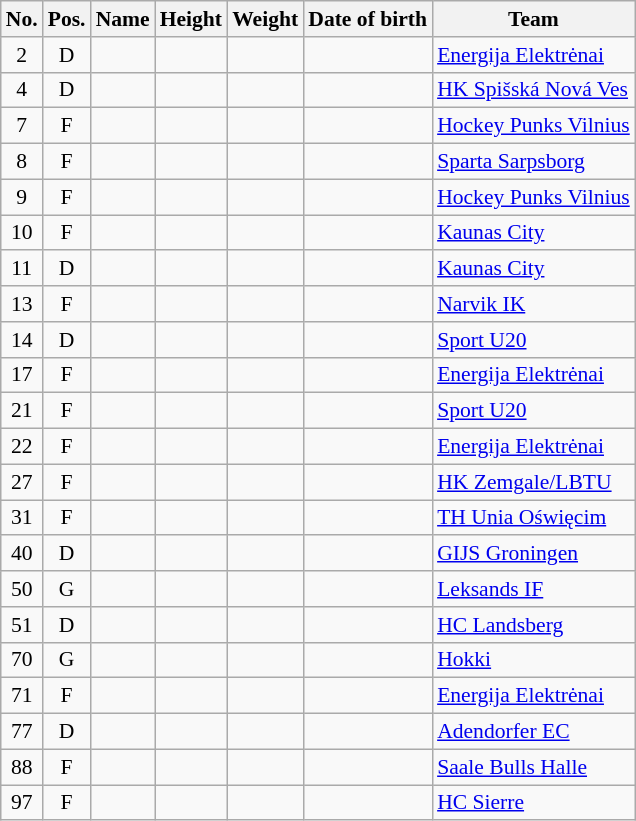<table class="wikitable sortable" style="font-size:90%; text-align:center;">
<tr>
<th>No.</th>
<th>Pos.</th>
<th>Name</th>
<th>Height</th>
<th>Weight</th>
<th>Date of birth</th>
<th>Team</th>
</tr>
<tr>
<td>2</td>
<td>D</td>
<td style="text-align:left;"></td>
<td></td>
<td></td>
<td></td>
<td style="text-align:left;"> <a href='#'>Energija Elektrėnai</a></td>
</tr>
<tr>
<td>4</td>
<td>D</td>
<td style="text-align:left;"></td>
<td></td>
<td></td>
<td></td>
<td style="text-align:left;"> <a href='#'>HK Spišská Nová Ves</a></td>
</tr>
<tr>
<td>7</td>
<td>F</td>
<td style="text-align:left;"></td>
<td></td>
<td></td>
<td></td>
<td style="text-align:left;"> <a href='#'>Hockey Punks Vilnius</a></td>
</tr>
<tr>
<td>8</td>
<td>F</td>
<td style="text-align:left;"></td>
<td></td>
<td></td>
<td></td>
<td style="text-align:left;"> <a href='#'>Sparta Sarpsborg</a></td>
</tr>
<tr>
<td>9</td>
<td>F</td>
<td style="text-align:left;"></td>
<td></td>
<td></td>
<td></td>
<td style="text-align:left;"> <a href='#'>Hockey Punks Vilnius</a></td>
</tr>
<tr>
<td>10</td>
<td>F</td>
<td style="text-align:left;"></td>
<td></td>
<td></td>
<td></td>
<td style="text-align:left;"> <a href='#'>Kaunas City</a></td>
</tr>
<tr>
<td>11</td>
<td>D</td>
<td style="text-align:left;"></td>
<td></td>
<td></td>
<td></td>
<td style="text-align:left;"> <a href='#'>Kaunas City</a></td>
</tr>
<tr>
<td>13</td>
<td>F</td>
<td style="text-align:left;"></td>
<td></td>
<td></td>
<td></td>
<td style="text-align:left;"> <a href='#'>Narvik IK</a></td>
</tr>
<tr>
<td>14</td>
<td>D</td>
<td style="text-align:left;"></td>
<td></td>
<td></td>
<td></td>
<td style="text-align:left;"> <a href='#'>Sport U20</a></td>
</tr>
<tr>
<td>17</td>
<td>F</td>
<td style="text-align:left;"></td>
<td></td>
<td></td>
<td></td>
<td style="text-align:left;"> <a href='#'>Energija Elektrėnai</a></td>
</tr>
<tr>
<td>21</td>
<td>F</td>
<td style="text-align:left;"></td>
<td></td>
<td></td>
<td></td>
<td style="text-align:left;"> <a href='#'>Sport U20</a></td>
</tr>
<tr>
<td>22</td>
<td>F</td>
<td style="text-align:left;"></td>
<td></td>
<td></td>
<td></td>
<td style="text-align:left;"> <a href='#'>Energija Elektrėnai</a></td>
</tr>
<tr>
<td>27</td>
<td>F</td>
<td style="text-align:left;"></td>
<td></td>
<td></td>
<td></td>
<td style="text-align:left;"> <a href='#'>HK Zemgale/LBTU</a></td>
</tr>
<tr>
<td>31</td>
<td>F</td>
<td style="text-align:left;"></td>
<td></td>
<td></td>
<td></td>
<td style="text-align:left;"> <a href='#'>TH Unia Oświęcim</a></td>
</tr>
<tr>
<td>40</td>
<td>D</td>
<td style="text-align:left;"></td>
<td></td>
<td></td>
<td></td>
<td style="text-align:left;"> <a href='#'>GIJS Groningen</a></td>
</tr>
<tr>
<td>50</td>
<td>G</td>
<td style="text-align:left;"></td>
<td></td>
<td></td>
<td></td>
<td style="text-align:left;"> <a href='#'>Leksands IF</a></td>
</tr>
<tr>
<td>51</td>
<td>D</td>
<td style="text-align:left;"></td>
<td></td>
<td></td>
<td></td>
<td style="text-align:left;"> <a href='#'>HC Landsberg</a></td>
</tr>
<tr>
<td>70</td>
<td>G</td>
<td style="text-align:left;"></td>
<td></td>
<td></td>
<td></td>
<td style="text-align:left;"> <a href='#'>Hokki</a></td>
</tr>
<tr>
<td>71</td>
<td>F</td>
<td style="text-align:left;"></td>
<td></td>
<td></td>
<td></td>
<td style="text-align:left;"> <a href='#'>Energija Elektrėnai</a></td>
</tr>
<tr>
<td>77</td>
<td>D</td>
<td style="text-align:left;"></td>
<td></td>
<td></td>
<td></td>
<td style="text-align:left;"> <a href='#'>Adendorfer EC</a></td>
</tr>
<tr>
<td>88</td>
<td>F</td>
<td style="text-align:left;"></td>
<td></td>
<td></td>
<td></td>
<td style="text-align:left;"> <a href='#'>Saale Bulls Halle</a></td>
</tr>
<tr>
<td>97</td>
<td>F</td>
<td style="text-align:left;"></td>
<td></td>
<td></td>
<td></td>
<td style="text-align:left;"> <a href='#'>HC Sierre</a></td>
</tr>
</table>
